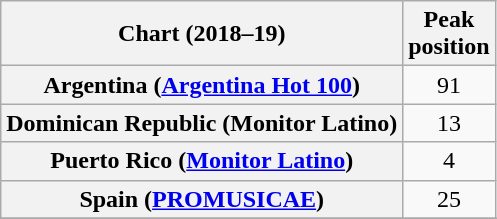<table class="wikitable sortable plainrowheaders" style="text-align:center">
<tr>
<th scope="col">Chart (2018–19)</th>
<th scope="col">Peak<br> position</th>
</tr>
<tr>
<th scope="row">Argentina (<a href='#'>Argentina Hot 100</a>)</th>
<td>91</td>
</tr>
<tr>
<th scope="row">Dominican Republic (Monitor Latino)</th>
<td>13</td>
</tr>
<tr>
<th scope="row">Puerto Rico (<a href='#'>Monitor Latino</a>)</th>
<td>4</td>
</tr>
<tr>
<th scope="row">Spain (<a href='#'>PROMUSICAE</a>)</th>
<td>25</td>
</tr>
<tr>
</tr>
<tr>
</tr>
<tr>
</tr>
<tr>
</tr>
</table>
